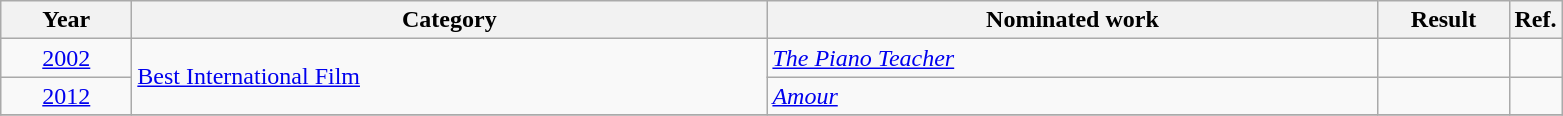<table class=wikitable>
<tr>
<th scope="col" style="width:5em;">Year</th>
<th scope="col" style="width:26em;">Category</th>
<th scope="col" style="width:25em;">Nominated work</th>
<th scope="col" style="width:5em;">Result</th>
<th>Ref.</th>
</tr>
<tr>
<td style="text-align:center;"><a href='#'>2002</a></td>
<td rowspan=2><a href='#'>Best International Film</a></td>
<td><em><a href='#'>The Piano Teacher</a></em></td>
<td></td>
<td></td>
</tr>
<tr>
<td style="text-align:center;"><a href='#'>2012</a></td>
<td><em><a href='#'>Amour</a></em></td>
<td></td>
<td></td>
</tr>
<tr>
</tr>
</table>
